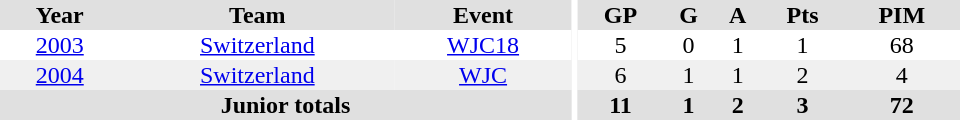<table border="0" cellpadding="1" cellspacing="0" ID="Table3" style="text-align:center; width:40em">
<tr ALIGN="center" bgcolor="#e0e0e0">
<th>Year</th>
<th>Team</th>
<th>Event</th>
<th rowspan="99" bgcolor="#ffffff"></th>
<th>GP</th>
<th>G</th>
<th>A</th>
<th>Pts</th>
<th>PIM</th>
</tr>
<tr>
<td><a href='#'>2003</a></td>
<td><a href='#'>Switzerland</a></td>
<td><a href='#'>WJC18</a></td>
<td>5</td>
<td>0</td>
<td>1</td>
<td>1</td>
<td>68</td>
</tr>
<tr bgcolor="#f0f0f0">
<td><a href='#'>2004</a></td>
<td><a href='#'>Switzerland</a></td>
<td><a href='#'>WJC</a></td>
<td>6</td>
<td>1</td>
<td>1</td>
<td>2</td>
<td>4</td>
</tr>
<tr bgcolor="#e0e0e0">
<th colspan="3">Junior totals</th>
<th>11</th>
<th>1</th>
<th>2</th>
<th>3</th>
<th>72</th>
</tr>
</table>
